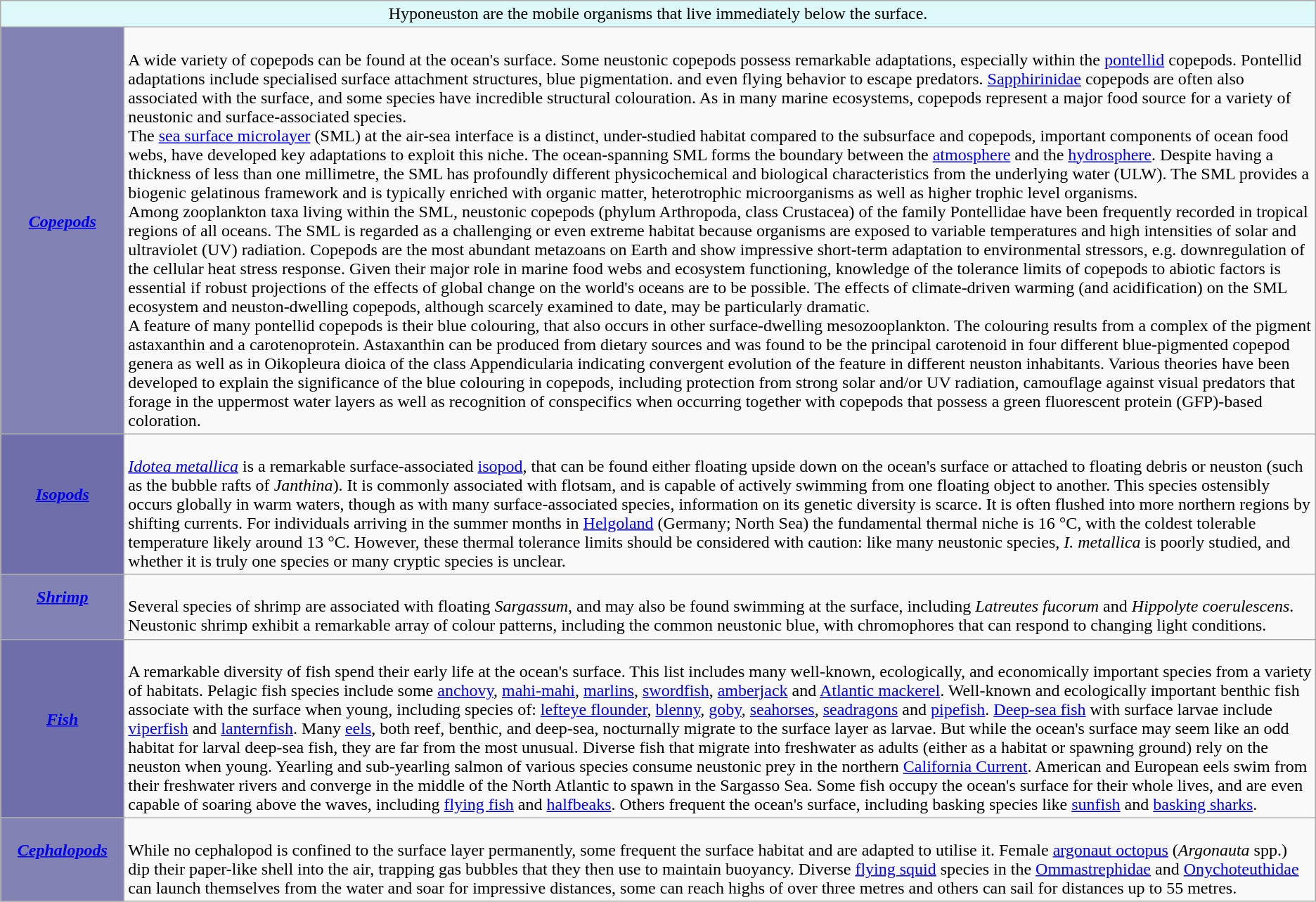<table class="wikitable">
<tr>
<td colspan=3 style="text-align:center; background:#ddf8f8;">Hyponeuston are the mobile organisms that live immediately below the surface.</td>
</tr>
<tr>
<th style="background:rgb(130,130,180)" width=110px><em><a href='#'><span>Copepods</span></a></em><br><br><span><small></small></span></th>
<td><br>A wide variety of copepods can be found at the ocean's surface. Some neustonic copepods possess remarkable adaptations, especially within the <a href='#'>pontellid</a> copepods. Pontellid adaptations include specialised surface attachment structures, blue pigmentation. and even flying behavior to escape predators. <a href='#'>Sapphirinidae</a> copepods are often also associated with the surface, and some species have incredible structural colouration. As in many marine ecosystems, copepods represent a major food source for a variety of neustonic and surface-associated species.<br>The <a href='#'>sea surface microlayer</a> (SML) at the air-sea interface is a distinct, under-studied habitat compared to the subsurface and copepods, important components of ocean food webs, have developed key adaptations to exploit this niche. The ocean-spanning SML forms the boundary between the <a href='#'>atmosphere</a> and the <a href='#'>hydrosphere</a>. Despite having a thickness of less than one millimetre, the SML has profoundly different physicochemical and biological characteristics from the underlying water (ULW). The SML provides a biogenic gelatinous framework and is typically enriched with organic matter, heterotrophic microorganisms as well as higher trophic level organisms.<br>Among zooplankton taxa living within the SML, neustonic copepods (phylum Arthropoda, class Crustacea) of the family Pontellidae have been frequently recorded in tropical regions of all oceans. The SML is regarded as a challenging or even extreme habitat because organisms are exposed to variable temperatures and high intensities of solar and ultraviolet (UV) radiation. Copepods are the most abundant metazoans on Earth and show impressive short-term adaptation to environmental stressors, e.g. downregulation of the cellular heat stress response. Given their major role in marine food webs and ecosystem functioning, knowledge of the tolerance limits of copepods to abiotic factors is essential if robust projections of the effects of global change on the world's oceans are to be possible. The effects of climate-driven warming (and acidification) on the SML ecosystem and neuston-dwelling copepods, although scarcely examined to date, may be particularly dramatic.<br>A feature of many pontellid copepods is their blue colouring, that also occurs in other surface-dwelling mesozooplankton. The colouring results from a complex of the pigment astaxanthin and a carotenoprotein. Astaxanthin can be produced from dietary sources and was found to be the principal carotenoid in four different blue-pigmented copepod genera as well as in Oikopleura dioica of the class Appendicularia indicating convergent evolution of the feature in different neuston inhabitants. Various theories have been developed to explain the significance of the blue colouring in copepods, including protection from strong solar and/or UV radiation, camouflage against visual predators that forage in the uppermost water layers as well as recognition of conspecifics when occurring together with copepods that possess a green fluorescent protein (GFP)-based coloration.</td>
</tr>
<tr>
<th style="background:rgb(110,110,170)"><em><a href='#'><span>Isopods</span></a></em><br><br><span><small></small></span></th>
<td><br><em><a href='#'>Idotea metallica</a></em> is a remarkable surface-associated <a href='#'>isopod</a>, that can be found either floating upside down on the ocean's surface or attached to floating debris or neuston (such as the bubble rafts of <em>Janthina</em>). It is commonly associated with flotsam, and is capable of actively swimming from one floating object to another. This species ostensibly occurs globally in warm waters, though as with many surface-associated species, information on its genetic diversity is scarce. It is often flushed into more northern regions by shifting currents. For individuals arriving in the summer months in <a href='#'>Helgoland</a> (Germany; North Sea) the fundamental thermal niche is 16 °C, with the coldest tolerable temperature likely around 13 °C. However, these thermal tolerance limits should be considered with caution: like many neustonic species, <em>I. metallica</em> is poorly studied, and whether it is truly one species or many cryptic species is unclear.</td>
</tr>
<tr>
<th style="background:rgb(130,130,180)"><em><a href='#'><span>Shrimp</span></a></em><br><br><span><small></small></span></th>
<td><br>Several species of shrimp are associated with floating <em>Sargassum</em>, and may also be found swimming at the surface, including <em>Latreutes fucorum</em> and <em>Hippolyte coerulescens</em>. Neustonic shrimp exhibit a remarkable array of colour patterns, including the common neustonic blue, with chromophores that can respond to changing light conditions.</td>
</tr>
<tr>
<th style="background:rgb(110,110,170)"><em><a href='#'><span>Fish</span></a></em><br><br><span><small></small></span></th>
<td><br>A remarkable diversity of fish spend their early life at the ocean's surface. This list includes many well-known, ecologically, and economically important species from a variety of habitats. Pelagic fish species include some <a href='#'>anchovy</a>, <a href='#'>mahi-mahi</a>, <a href='#'>marlins</a>, <a href='#'>swordfish</a>, <a href='#'>amberjack</a> and <a href='#'>Atlantic mackerel</a>. Well-known and ecologically important benthic fish associate with the surface when young, including species of: <a href='#'>lefteye flounder</a>, <a href='#'>blenny</a>, <a href='#'>goby</a>, <a href='#'>seahorses</a>, <a href='#'>seadragons</a> and <a href='#'>pipefish</a>. <a href='#'>Deep-sea fish</a> with surface larvae include <a href='#'>viperfish</a> and <a href='#'>lanternfish</a>. Many <a href='#'>eels</a>, both reef, benthic, and deep-sea, nocturnally migrate to the surface layer as larvae. But while the ocean's surface may seem like an odd habitat for larval deep-sea fish, they are far from the most unusual. Diverse fish that migrate into freshwater as adults (either as a habitat or spawning ground) rely on the neuston when young. Yearling and sub-yearling salmon of various species consume neustonic prey in the northern <a href='#'>California Current</a>. American and European eels swim from their freshwater rivers and converge in the middle of the North Atlantic to spawn in the Sargasso Sea. Some fish occupy the ocean's surface for their whole lives, and are even capable of soaring above the waves, including <a href='#'>flying fish</a> and <a href='#'>halfbeaks</a>. Others frequent the ocean's surface, including basking species like <a href='#'>sunfish</a> and <a href='#'>basking sharks</a>.</td>
</tr>
<tr>
<th style="background:rgb(130,130,180)"><em><a href='#'><span>Cephalopods</span></a></em><br><br><span><small></small></span></th>
<td><br>While no cephalopod is confined to the surface layer permanently, some frequent the surface habitat and are adapted to utilise it. Female <a href='#'>argonaut octopus</a> (<em>Argonauta</em> spp.) dip their paper-like shell into the air, trapping gas bubbles that they then use to maintain buoyancy. Diverse <a href='#'>flying squid</a> species in the <a href='#'>Ommastrephidae</a> and <a href='#'>Onychoteuthidae</a> can launch themselves from the water and soar for impressive distances, some can reach highs of over three metres and others can sail for distances up to 55 metres.</td>
</tr>
</table>
